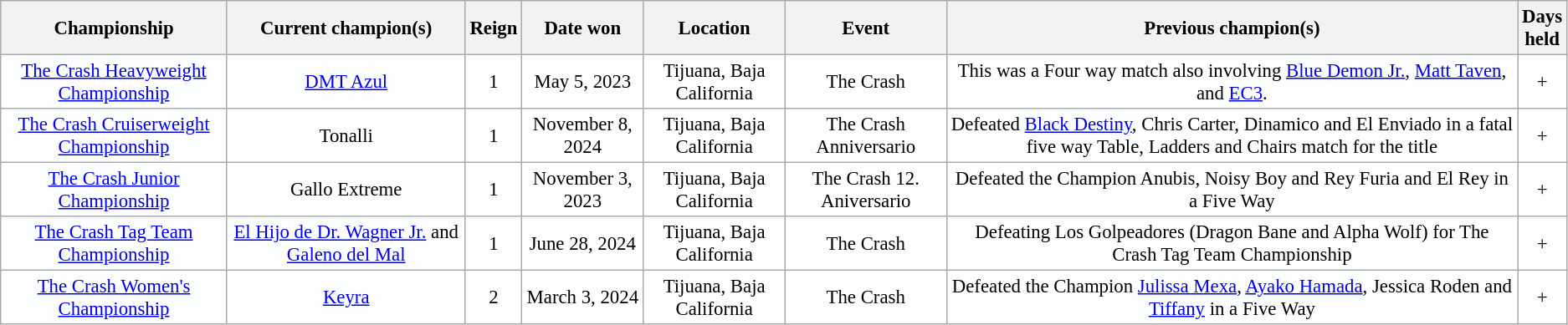<table class="wikitable" style="background:#fcfdff; font-size:95%; text-align: center;">
<tr>
<th>Championship</th>
<th>Current champion(s)</th>
<th>Reign</th>
<th>Date won</th>
<th>Location</th>
<th>Event</th>
<th>Previous champion(s)</th>
<th>Days<br>held</th>
</tr>
<tr>
<td><a href='#'>The Crash Heavyweight Championship</a></td>
<td align=center><a href='#'>DMT Azul</a></td>
<td align=center>1</td>
<td align=center>May 5, 2023</td>
<td align=center>Tijuana, Baja California</td>
<td align=center>The Crash</td>
<td align=center>This was a Four way match also involving <a href='#'>Blue Demon Jr.</a>, <a href='#'>Matt Taven</a>, and <a href='#'>EC3</a>.</td>
<td align=center>+</td>
</tr>
<tr>
<td><a href='#'>The Crash Cruiserweight Championship</a></td>
<td align=center>Tonalli</td>
<td align=center>1</td>
<td align=center>November 8, 2024</td>
<td align=center>Tijuana, Baja California</td>
<td align=center>The Crash Anniversario</td>
<td align=center>Defeated <a href='#'>Black Destiny</a>, Chris Carter, Dinamico and El Enviado in a fatal five way Table, Ladders and Chairs match for the  title</td>
<td align=center>+</td>
</tr>
<tr>
<td><a href='#'>The Crash Junior Championship</a></td>
<td align=center>Gallo Extreme</td>
<td align=center>1</td>
<td align=center>November 3, 2023</td>
<td align=center>Tijuana, Baja California</td>
<td align=center>The Crash 12. Aniversario</td>
<td align=center>Defeated the Champion Anubis, Noisy Boy and Rey Furia and El Rey in a Five Way</td>
<td align=center>+</td>
</tr>
<tr>
<td><a href='#'>The Crash Tag Team Championship</a></td>
<td align=center><a href='#'>El Hijo de Dr. Wagner Jr.</a> and <a href='#'>Galeno del Mal</a></td>
<td align=center>1</td>
<td align=center>June 28, 2024</td>
<td align=center>Tijuana, Baja California</td>
<td align=center>The Crash</td>
<td align=center>Defeating Los Golpeadores (Dragon Bane and Alpha Wolf) for The Crash Tag Team Championship</td>
<td align=center>+</td>
</tr>
<tr>
<td><a href='#'>The Crash Women's Championship</a></td>
<td align=center><a href='#'>Keyra</a></td>
<td align=center>2</td>
<td align=center>March 3, 2024</td>
<td align=center>Tijuana, Baja California</td>
<td align=center>The Crash</td>
<td align=center>Defeated the Champion <a href='#'>Julissa Mexa</a>, <a href='#'>Ayako Hamada</a>, Jessica Roden and <a href='#'>Tiffany</a> in a Five Way</td>
<td align=center>+</td>
</tr>
</table>
